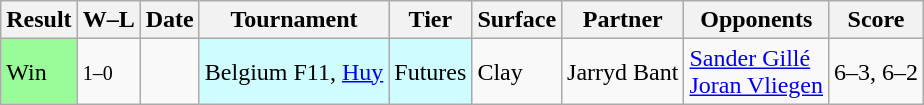<table class="sortable wikitable">
<tr>
<th>Result</th>
<th class="unsortable">W–L</th>
<th>Date</th>
<th>Tournament</th>
<th>Tier</th>
<th>Surface</th>
<th>Partner</th>
<th>Opponents</th>
<th class="unsortable">Score</th>
</tr>
<tr>
<td bgcolor=98FB98>Win</td>
<td><small>1–0</small></td>
<td></td>
<td style="background:#cffcff;">Belgium F11, <a href='#'>Huy</a></td>
<td style="background:#cffcff;">Futures</td>
<td>Clay</td>
<td> Jarryd Bant</td>
<td> <a href='#'>Sander Gillé</a><br> <a href='#'>Joran Vliegen</a></td>
<td>6–3, 6–2</td>
</tr>
</table>
